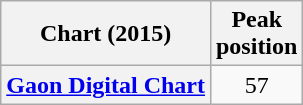<table class="wikitable plainrowheaders sortable" style="text-align:center;" border="1">
<tr>
<th scope="col">Chart (2015)</th>
<th scope="col">Peak<br>position</th>
</tr>
<tr>
<th scope="row"><a href='#'>Gaon Digital Chart</a></th>
<td>57</td>
</tr>
</table>
